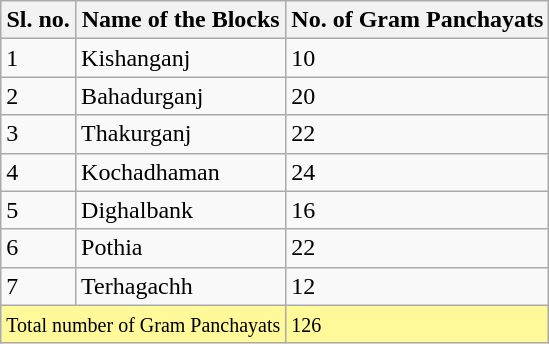<table class="wikitable sortable">
<tr>
<th>Sl. no.</th>
<th>Name of the Blocks</th>
<th>No. of Gram Panchayats</th>
</tr>
<tr>
<td>1</td>
<td>Kishanganj</td>
<td>10</td>
</tr>
<tr>
<td>2</td>
<td>Bahadurganj</td>
<td>20</td>
</tr>
<tr>
<td>3</td>
<td>Thakurganj</td>
<td>22</td>
</tr>
<tr>
<td>4</td>
<td>Kochadhaman</td>
<td>24</td>
</tr>
<tr>
<td>5</td>
<td>Dighalbank</td>
<td>16</td>
</tr>
<tr>
<td>6</td>
<td>Pothia</td>
<td>22</td>
</tr>
<tr>
<td>7</td>
<td>Terhagachh</td>
<td>12</td>
</tr>
<tr>
<td colspan="2" align="right" bgcolor="fff999"><small>Total number of Gram Panchayats</small></td>
<td bgcolor="fff999"><small>126</small></td>
</tr>
</table>
